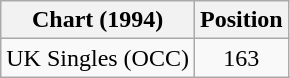<table class="wikitable sortable">
<tr>
<th>Chart (1994)</th>
<th>Position</th>
</tr>
<tr>
<td>UK Singles (OCC)</td>
<td text align="center">163</td>
</tr>
</table>
